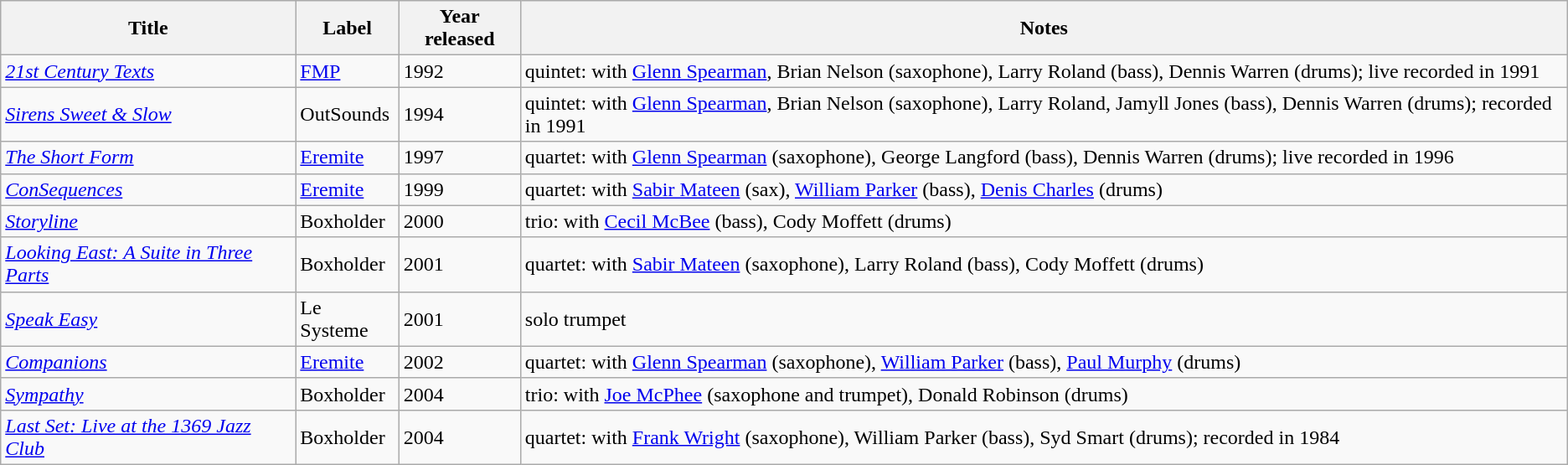<table class="wikitable sortable">
<tr>
<th>Title</th>
<th>Label</th>
<th>Year released</th>
<th>Notes</th>
</tr>
<tr>
<td><em><a href='#'>21st Century Texts</a></em></td>
<td><a href='#'>FMP</a></td>
<td>1992</td>
<td>quintet: with <a href='#'>Glenn Spearman</a>, Brian Nelson (saxophone), Larry Roland (bass), Dennis Warren (drums); live recorded in 1991</td>
</tr>
<tr>
<td><em><a href='#'>Sirens Sweet & Slow</a></em></td>
<td>OutSounds</td>
<td>1994</td>
<td>quintet: with <a href='#'>Glenn Spearman</a>, Brian Nelson (saxophone), Larry Roland, Jamyll Jones (bass), Dennis Warren (drums); recorded in 1991</td>
</tr>
<tr>
<td><em><a href='#'>The Short Form</a></em></td>
<td><a href='#'>Eremite</a></td>
<td>1997</td>
<td>quartet: with <a href='#'>Glenn Spearman</a> (saxophone), George Langford (bass), Dennis Warren (drums); live recorded in 1996</td>
</tr>
<tr>
<td><em><a href='#'>ConSequences</a></em></td>
<td><a href='#'>Eremite</a></td>
<td>1999</td>
<td>quartet: with <a href='#'>Sabir Mateen</a> (sax), <a href='#'>William Parker</a> (bass), <a href='#'>Denis Charles</a> (drums)</td>
</tr>
<tr>
<td><em><a href='#'>Storyline</a></em></td>
<td>Boxholder</td>
<td>2000</td>
<td>trio: with <a href='#'>Cecil McBee</a> (bass), Cody Moffett (drums)</td>
</tr>
<tr>
<td><em><a href='#'>Looking East: A Suite in Three Parts</a></em></td>
<td>Boxholder</td>
<td>2001</td>
<td>quartet: with <a href='#'>Sabir Mateen</a> (saxophone), Larry Roland (bass), Cody Moffett (drums)</td>
</tr>
<tr>
<td><em><a href='#'>Speak Easy</a></em></td>
<td>Le Systeme</td>
<td>2001</td>
<td>solo trumpet</td>
</tr>
<tr>
<td><em><a href='#'>Companions</a></em></td>
<td><a href='#'>Eremite</a></td>
<td>2002</td>
<td>quartet: with <a href='#'>Glenn Spearman</a> (saxophone), <a href='#'>William Parker</a> (bass), <a href='#'>Paul Murphy</a> (drums)</td>
</tr>
<tr>
<td><em><a href='#'>Sympathy</a></em></td>
<td>Boxholder</td>
<td>2004</td>
<td>trio: with <a href='#'>Joe McPhee</a> (saxophone and trumpet), Donald Robinson (drums)</td>
</tr>
<tr>
<td><em><a href='#'>Last Set: Live at the 1369 Jazz Club</a></em></td>
<td>Boxholder</td>
<td>2004</td>
<td>quartet: with <a href='#'>Frank Wright</a> (saxophone), William Parker (bass), Syd Smart (drums); recorded in 1984</td>
</tr>
</table>
